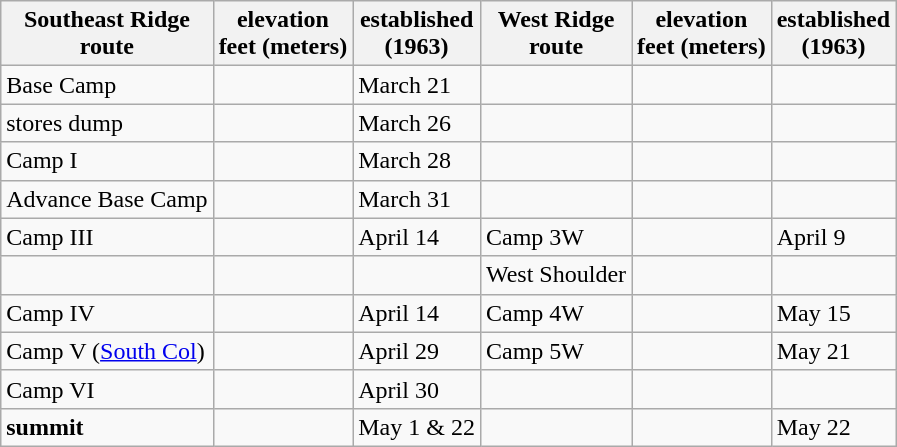<table class="wikitable">
<tr>
<th>Southeast Ridge<br>route</th>
<th>elevation<br>feet (meters)</th>
<th>established<br>(1963)</th>
<th>West Ridge<br>route</th>
<th>elevation<br>feet (meters)</th>
<th>established<br>(1963)</th>
</tr>
<tr>
<td>Base Camp</td>
<td></td>
<td>March 21</td>
<td></td>
<td></td>
<td></td>
</tr>
<tr>
<td>stores dump</td>
<td></td>
<td>March 26</td>
<td></td>
<td></td>
<td></td>
</tr>
<tr>
<td>Camp I</td>
<td></td>
<td>March 28</td>
<td></td>
<td></td>
</tr>
<tr>
<td>Advance Base Camp</td>
<td></td>
<td>March 31</td>
<td></td>
<td></td>
<td></td>
</tr>
<tr>
<td>Camp III</td>
<td></td>
<td>April 14</td>
<td>Camp 3W</td>
<td></td>
<td>April 9</td>
</tr>
<tr>
<td></td>
<td></td>
<td></td>
<td>West Shoulder</td>
<td></td>
<td></td>
</tr>
<tr>
<td>Camp IV</td>
<td></td>
<td>April 14</td>
<td>Camp 4W</td>
<td></td>
<td>May 15</td>
</tr>
<tr>
<td>Camp V (<a href='#'>South Col</a>)</td>
<td></td>
<td>April 29</td>
<td>Camp 5W</td>
<td></td>
<td>May 21</td>
</tr>
<tr>
<td>Camp VI</td>
<td></td>
<td>April 30</td>
<td></td>
<td></td>
<td></td>
</tr>
<tr>
<td><strong>summit</strong></td>
<td></td>
<td>May 1 & 22</td>
<td></td>
<td></td>
<td>May 22</td>
</tr>
</table>
